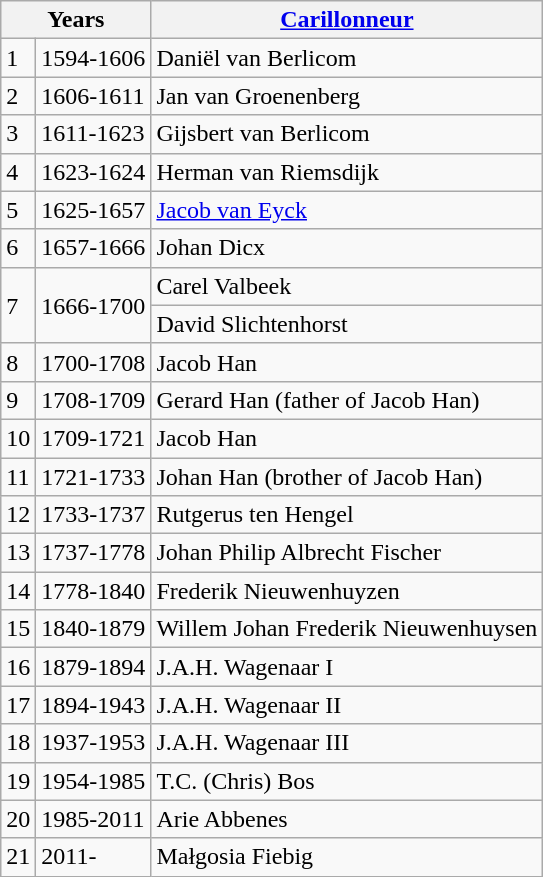<table class="wikitable">
<tr>
<th colspan="2">Years</th>
<th><a href='#'>Carillonneur</a></th>
</tr>
<tr>
<td>1</td>
<td>1594-1606</td>
<td>Daniël van Berlicom</td>
</tr>
<tr>
<td>2</td>
<td>1606-1611</td>
<td>Jan van Groenenberg</td>
</tr>
<tr>
<td>3</td>
<td>1611-1623</td>
<td>Gijsbert van Berlicom</td>
</tr>
<tr>
<td>4</td>
<td>1623-1624</td>
<td>Herman van Riemsdijk</td>
</tr>
<tr>
<td>5</td>
<td>1625-1657</td>
<td> <a href='#'>Jacob van Eyck</a></td>
</tr>
<tr>
<td>6</td>
<td>1657-1666</td>
<td>Johan Dicx</td>
</tr>
<tr>
<td rowspan="2">7</td>
<td rowspan="2">1666-1700</td>
<td>Carel Valbeek</td>
</tr>
<tr>
<td>David Slichtenhorst</td>
</tr>
<tr>
<td>8</td>
<td>1700-1708</td>
<td>Jacob Han</td>
</tr>
<tr>
<td>9</td>
<td>1708-1709</td>
<td>Gerard Han (father of Jacob Han)</td>
</tr>
<tr>
<td>10</td>
<td>1709-1721</td>
<td>Jacob Han</td>
</tr>
<tr>
<td>11</td>
<td>1721-1733</td>
<td>Johan Han (brother of Jacob Han)</td>
</tr>
<tr>
<td>12</td>
<td>1733-1737</td>
<td>Rutgerus ten Hengel</td>
</tr>
<tr>
<td>13</td>
<td>1737-1778</td>
<td>Johan Philip Albrecht Fischer</td>
</tr>
<tr>
<td>14</td>
<td>1778-1840</td>
<td>Frederik Nieuwenhuyzen</td>
</tr>
<tr>
<td>15</td>
<td>1840-1879</td>
<td>Willem Johan Frederik Nieuwenhuysen</td>
</tr>
<tr>
<td>16</td>
<td>1879-1894</td>
<td>J.A.H. Wagenaar I</td>
</tr>
<tr>
<td>17</td>
<td>1894-1943</td>
<td>J.A.H. Wagenaar II</td>
</tr>
<tr>
<td>18</td>
<td>1937-1953</td>
<td>J.A.H. Wagenaar III</td>
</tr>
<tr>
<td>19</td>
<td>1954-1985</td>
<td>T.C. (Chris) Bos</td>
</tr>
<tr>
<td>20</td>
<td>1985-2011</td>
<td>Arie Abbenes</td>
</tr>
<tr>
<td>21</td>
<td>2011-</td>
<td>Małgosia Fiebig</td>
</tr>
</table>
